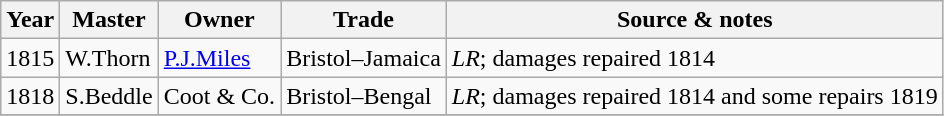<table class=" wikitable">
<tr>
<th>Year</th>
<th>Master</th>
<th>Owner</th>
<th>Trade</th>
<th>Source & notes</th>
</tr>
<tr>
<td>1815</td>
<td>W.Thorn</td>
<td><a href='#'>P.J.Miles</a></td>
<td>Bristol–Jamaica</td>
<td><em>LR</em>; damages repaired 1814</td>
</tr>
<tr>
<td>1818</td>
<td>S.Beddle</td>
<td>Coot & Co.</td>
<td>Bristol–Bengal</td>
<td><em>LR</em>; damages repaired 1814 and some repairs 1819</td>
</tr>
<tr>
</tr>
</table>
